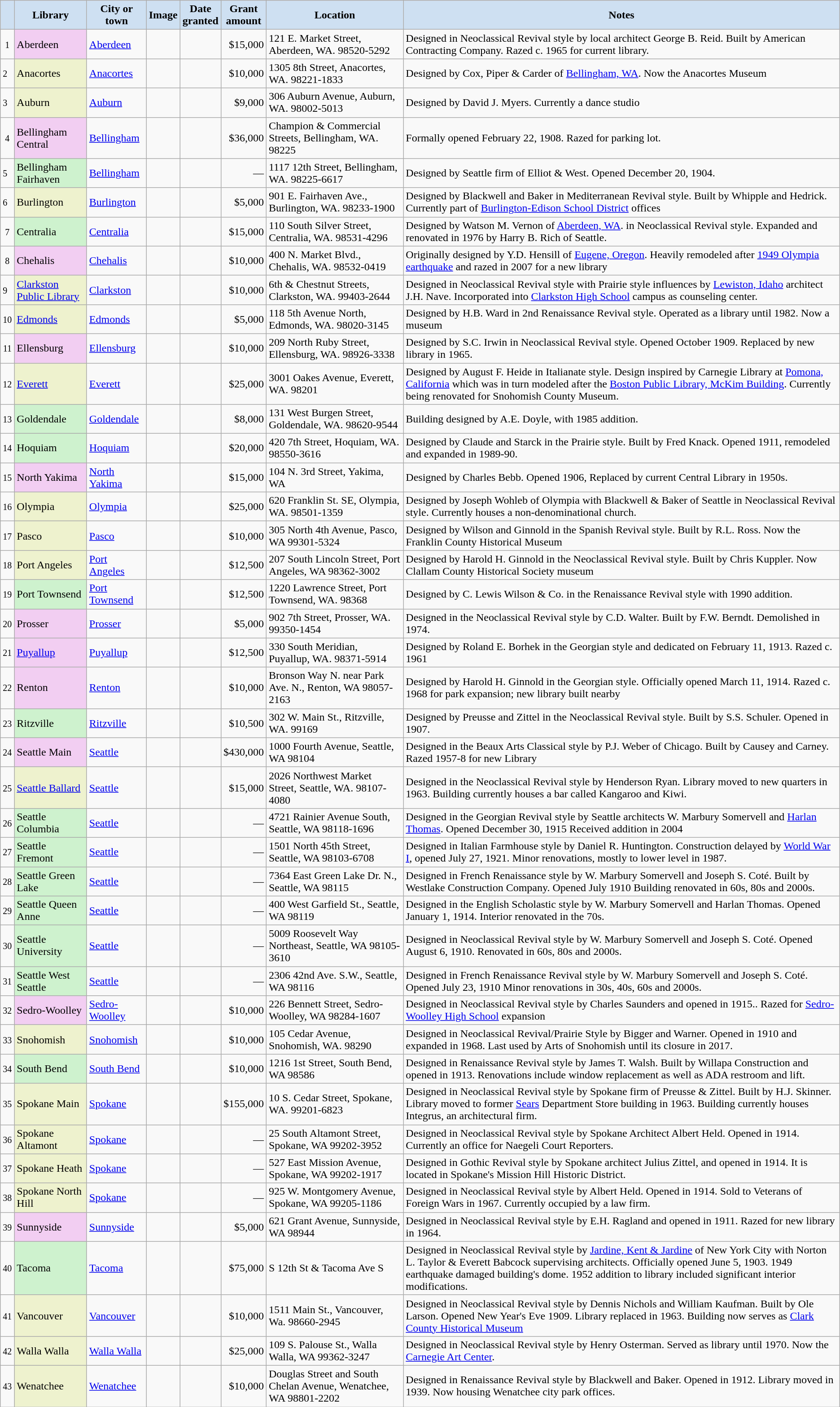<table class="wikitable sortable" align="center">
<tr>
<th style="background-color:#CEE0F2;"></th>
<th style="background-color:#CEE0F2;"><strong>Library</strong></th>
<th style="background-color:#CEE0F2;"><strong>City or<br>town</strong></th>
<th style="background-color:#CEE0F2;" class="unsortable"><strong>Image</strong></th>
<th style="background-color:#CEE0F2;"><strong>Date<br>granted</strong></th>
<th style="background-color:#CEE0F2;"><strong>Grant<br>amount</strong></th>
<th style="background-color:#CEE0F2;"><strong>Location</strong></th>
<th style="background-color:#CEE0F2;"><strong>Notes</strong></th>
</tr>
<tr ->
<td align=center><small>1</small></td>
<td style=background-color:#F2CEF2;>Aberdeen</td>
<td><a href='#'>Aberdeen</a></td>
<td></td>
<td></td>
<td align=right>$15,000</td>
<td>121 E. Market Street, Aberdeen, WA. 98520-5292</td>
<td>Designed in Neoclassical Revival style by local architect George B. Reid. Built by American Contracting Company. Razed c. 1965 for current library.</td>
</tr>
<tr ->
<td><small>2</small></td>
<td style=background-color:#EEF2CE;>Anacortes</td>
<td><a href='#'>Anacortes</a></td>
<td></td>
<td></td>
<td align=right>$10,000</td>
<td>1305 8th Street, Anacortes, WA. 98221-1833</td>
<td>Designed by Cox, Piper & Carder of <a href='#'>Bellingham, WA</a>. Now the Anacortes Museum</td>
</tr>
<tr ->
<td><small>3</small></td>
<td style=background-color:#EEF2CE;>Auburn</td>
<td><a href='#'>Auburn</a></td>
<td></td>
<td></td>
<td align=right>$9,000</td>
<td>306 Auburn Avenue, Auburn, WA. 98002-5013</td>
<td>Designed by David J. Myers. Currently a dance studio</td>
</tr>
<tr ->
<td align=center><small>4</small></td>
<td style=background-color:#F2CEF2;>Bellingham Central</td>
<td><a href='#'>Bellingham</a></td>
<td></td>
<td></td>
<td align=right>$36,000</td>
<td>Champion & Commercial Streets, Bellingham, WA. 98225</td>
<td>Formally opened February 22, 1908. Razed for parking lot.</td>
</tr>
<tr ->
<td><small>5</small></td>
<td style=background-color:#CEF2CE;>Bellingham Fairhaven</td>
<td><a href='#'>Bellingham</a></td>
<td></td>
<td></td>
<td align=right>—</td>
<td>1117 12th Street, Bellingham, WA. 98225-6617</td>
<td>Designed by Seattle firm of Elliot & West. Opened December 20, 1904.</td>
</tr>
<tr ->
<td><small>6</small></td>
<td style=background-color:#EEF2CE;>Burlington</td>
<td><a href='#'>Burlington</a></td>
<td></td>
<td></td>
<td align=right>$5,000</td>
<td>901 E. Fairhaven Ave., Burlington, WA. 98233-1900</td>
<td>Designed by Blackwell and Baker in Mediterranean Revival style. Built by Whipple and Hedrick. Currently part of <a href='#'>Burlington-Edison School District</a> offices</td>
</tr>
<tr ->
<td align=center><small>7</small></td>
<td style=background-color:#CEF2CE;>Centralia</td>
<td><a href='#'>Centralia</a></td>
<td></td>
<td></td>
<td align=right>$15,000</td>
<td>110 South Silver Street, Centralia, WA. 98531-4296</td>
<td>Designed by Watson M. Vernon of <a href='#'>Aberdeen, WA</a>. in Neoclassical Revival style. Expanded and renovated in 1976 by Harry B. Rich of Seattle.</td>
</tr>
<tr ->
<td align=center><small>8</small></td>
<td style=background-color:#F2CEF2;>Chehalis</td>
<td><a href='#'>Chehalis</a></td>
<td></td>
<td></td>
<td align=right>$10,000</td>
<td>400 N. Market Blvd., Chehalis, WA. 98532-0419</td>
<td>Originally designed by Y.D. Hensill of <a href='#'>Eugene, Oregon</a>. Heavily remodeled after <a href='#'>1949 Olympia earthquake</a> and razed in 2007 for a new library</td>
</tr>
<tr ->
<td><small>9</small></td>
<td style=background-color:#EEF2CE;><a href='#'>Clarkston Public Library</a></td>
<td><a href='#'>Clarkston</a></td>
<td></td>
<td></td>
<td align=right>$10,000</td>
<td>6th & Chestnut Streets, Clarkston, WA. 99403-2644</td>
<td>Designed in Neoclassical Revival style with Prairie style influences by <a href='#'>Lewiston, Idaho</a> architect J.H. Nave. Incorporated into <a href='#'>Clarkston High School</a> campus as counseling center.</td>
</tr>
<tr ->
<td><small>10</small></td>
<td style=background-color:#EEF2CE;><a href='#'>Edmonds</a></td>
<td><a href='#'>Edmonds</a></td>
<td></td>
<td></td>
<td align=right>$5,000</td>
<td>118 5th Avenue North, Edmonds, WA. 98020-3145</td>
<td>Designed by H.B. Ward in 2nd Renaissance Revival style. Operated as a library until 1982. Now a museum</td>
</tr>
<tr ->
<td align=center><small>11</small></td>
<td style=background-color:#F2CEF2;>Ellensburg</td>
<td><a href='#'>Ellensburg</a></td>
<td></td>
<td></td>
<td align=right>$10,000</td>
<td>209 North Ruby Street, Ellensburg, WA. 98926-3338</td>
<td>Designed by S.C. Irwin in Neoclassical Revival style. Opened October 1909. Replaced by new library in 1965.</td>
</tr>
<tr ->
<td><small>12</small></td>
<td style=background-color:#EEF2CE;><a href='#'>Everett</a></td>
<td><a href='#'>Everett</a></td>
<td></td>
<td></td>
<td align=right>$25,000</td>
<td>3001 Oakes Avenue, Everett, WA. 98201</td>
<td>Designed by August F. Heide in Italianate style. Design inspired by Carnegie Library at <a href='#'>Pomona, California</a> which was in turn modeled after the <a href='#'>Boston Public Library, McKim Building</a>. Currently being renovated for Snohomish County Museum.</td>
</tr>
<tr ->
<td><small>13</small></td>
<td style=background-color:#CEF2CE;>Goldendale</td>
<td><a href='#'>Goldendale</a></td>
<td></td>
<td></td>
<td align=right>$8,000</td>
<td>131 West Burgen Street, Goldendale, WA. 98620-9544</td>
<td>Building designed by A.E. Doyle, with 1985 addition.</td>
</tr>
<tr ->
<td align=center><small>14</small></td>
<td style=background-color:#CEF2CE;>Hoquiam</td>
<td><a href='#'>Hoquiam</a></td>
<td></td>
<td></td>
<td align=right>$20,000</td>
<td>420 7th Street, Hoquiam, WA. 98550-3616</td>
<td>Designed by Claude and Starck in the Prairie style. Built by Fred Knack. Opened 1911, remodeled and expanded in 1989-90.</td>
</tr>
<tr ->
<td align=center><small>15</small></td>
<td style=background-color:#F2CEF2;>North Yakima</td>
<td><a href='#'>North Yakima</a></td>
<td></td>
<td></td>
<td align=right>$15,000</td>
<td>104 N. 3rd Street, Yakima, WA</td>
<td>Designed by Charles Bebb. Opened 1906, Replaced by current Central Library in 1950s.</td>
</tr>
<tr ->
<td><small>16</small></td>
<td style=background-color:#EEF2CE;>Olympia</td>
<td><a href='#'>Olympia</a></td>
<td></td>
<td></td>
<td align=right>$25,000</td>
<td>620 Franklin St. SE, Olympia, WA. 98501-1359</td>
<td>Designed by Joseph Wohleb of Olympia with Blackwell & Baker of Seattle in Neoclassical Revival style. Currently houses a non-denominational church.</td>
</tr>
<tr ->
<td><small>17</small></td>
<td style=background-color:#EEF2CE;>Pasco</td>
<td><a href='#'>Pasco</a></td>
<td></td>
<td></td>
<td align=right>$10,000</td>
<td>305 North 4th Avenue, Pasco, WA 99301-5324</td>
<td>Designed by Wilson and Ginnold in the Spanish Revival style. Built by R.L. Ross. Now the Franklin County Historical Museum</td>
</tr>
<tr ->
<td align=center><small>18</small></td>
<td style=background-color:#EEF2CE;>Port Angeles</td>
<td><a href='#'>Port Angeles</a></td>
<td></td>
<td></td>
<td align=right>$12,500</td>
<td>207 South Lincoln Street, Port Angeles, WA 98362-3002</td>
<td>Designed by Harold H. Ginnold in the Neoclassical Revival style. Built by Chris Kuppler. Now Clallam County Historical Society museum</td>
</tr>
<tr ->
<td><small>19</small></td>
<td style=background-color:#CEF2CE;>Port Townsend</td>
<td><a href='#'>Port Townsend</a></td>
<td></td>
<td></td>
<td align=right>$12,500</td>
<td>1220 Lawrence Street, Port Townsend, WA. 98368</td>
<td>Designed by C. Lewis Wilson & Co. in the Renaissance Revival style with 1990 addition.</td>
</tr>
<tr ->
<td align=center><small>20</small></td>
<td style=background-color:#F2CEF2;>Prosser</td>
<td><a href='#'>Prosser</a></td>
<td></td>
<td></td>
<td align=right>$5,000</td>
<td>902 7th Street, Prosser, WA. 99350-1454</td>
<td>Designed in the Neoclassical Revival style by C.D. Walter. Built by F.W. Berndt. Demolished in 1974.</td>
</tr>
<tr ->
<td align=center><small>21</small></td>
<td style=background-color:#F2CEF2;><a href='#'>Puyallup</a></td>
<td><a href='#'>Puyallup</a></td>
<td></td>
<td></td>
<td align=right>$12,500</td>
<td>330 South Meridian, Puyallup, WA. 98371-5914</td>
<td>Designed by Roland E. Borhek in the Georgian style and dedicated on February 11, 1913. Razed c. 1961</td>
</tr>
<tr ->
<td align=center><small>22</small></td>
<td style=background-color:#F2CEF2;>Renton</td>
<td><a href='#'>Renton</a></td>
<td></td>
<td></td>
<td align=right>$10,000</td>
<td>Bronson Way N. near Park Ave. N., Renton, WA 98057-2163</td>
<td>Designed by Harold H. Ginnold in the Georgian style. Officially opened March 11, 1914. Razed c. 1968 for park expansion; new library built nearby</td>
</tr>
<tr ->
<td><small>23</small></td>
<td style=background-color:#CEF2CE;>Ritzville</td>
<td><a href='#'>Ritzville</a></td>
<td></td>
<td></td>
<td align=right>$10,500</td>
<td>302 W. Main St., Ritzville, WA. 99169</td>
<td>Designed by Preusse and Zittel in the Neoclassical Revival style. Built by S.S. Schuler. Opened in 1907.</td>
</tr>
<tr ->
<td align=center><small>24</small></td>
<td style=background-color:#F2CEF2;>Seattle Main</td>
<td><a href='#'>Seattle</a></td>
<td></td>
<td></td>
<td align=right>$430,000</td>
<td>1000 Fourth Avenue, Seattle, WA 98104</td>
<td>Designed in the Beaux Arts Classical style by P.J. Weber of Chicago. Built by Causey and Carney. Razed 1957-8 for new Library</td>
</tr>
<tr ->
<td align=center><small>25</small></td>
<td style=background-color:#EEF2CE;><a href='#'>Seattle Ballard</a></td>
<td><a href='#'>Seattle</a></td>
<td></td>
<td></td>
<td align=right>$15,000</td>
<td>2026 Northwest Market Street, Seattle, WA. 98107-4080</td>
<td>Designed in the Neoclassical Revival style by Henderson Ryan. Library moved to new quarters in 1963. Building currently houses a bar called Kangaroo and Kiwi.</td>
</tr>
<tr ->
<td><small>26</small></td>
<td style=background-color:#CEF2CE;>Seattle Columbia</td>
<td><a href='#'>Seattle</a></td>
<td></td>
<td></td>
<td align=right>—</td>
<td>4721 Rainier Avenue South, Seattle, WA 98118-1696</td>
<td>Designed in the Georgian Revival style by Seattle architects W. Marbury Somervell and <a href='#'>Harlan Thomas</a>. Opened December 30, 1915 Received addition in 2004</td>
</tr>
<tr ->
<td><small>27</small></td>
<td style=background-color:#CEF2CE;>Seattle Fremont</td>
<td><a href='#'>Seattle</a></td>
<td></td>
<td></td>
<td align=right>—</td>
<td>1501 North 45th Street, Seattle, WA 98103-6708</td>
<td>Designed in Italian Farmhouse style by Daniel R. Huntington. Construction delayed by <a href='#'>World War I</a>, opened July 27, 1921. Minor renovations, mostly to lower level  in 1987.</td>
</tr>
<tr ->
<td><small>28</small></td>
<td style=background-color:#CEF2CE;>Seattle Green Lake</td>
<td><a href='#'>Seattle</a></td>
<td></td>
<td></td>
<td align=right>—</td>
<td>7364 East Green Lake Dr. N., Seattle, WA 98115</td>
<td>Designed in French Renaissance style by W. Marbury Somervell and Joseph S. Coté. Built by Westlake Construction Company. Opened July 1910  Building renovated in 60s, 80s and 2000s.</td>
</tr>
<tr ->
<td><small>29</small></td>
<td style=background-color:#CEF2CE;>Seattle Queen Anne</td>
<td><a href='#'>Seattle</a></td>
<td></td>
<td></td>
<td align=right>—</td>
<td>400 West Garfield St., Seattle, WA 98119</td>
<td>Designed in the English Scholastic style  by W. Marbury Somervell and Harlan Thomas. Opened January 1, 1914. Interior renovated in the 70s.</td>
</tr>
<tr ->
<td><small>30</small></td>
<td style=background-color:#CEF2CE;>Seattle University</td>
<td><a href='#'>Seattle</a></td>
<td></td>
<td></td>
<td align=right>—</td>
<td>5009 Roosevelt Way Northeast, Seattle, WA 98105-3610</td>
<td>Designed in Neoclassical Revival style by W. Marbury Somervell and Joseph S. Coté. Opened August 6, 1910. Renovated in 60s, 80s and 2000s.</td>
</tr>
<tr ->
<td><small>31</small></td>
<td style=background-color:#CEF2CE;>Seattle West Seattle</td>
<td><a href='#'>Seattle</a></td>
<td></td>
<td></td>
<td align=right>—</td>
<td>2306 42nd Ave. S.W., Seattle, WA 98116</td>
<td>Designed in French Renaissance Revival style by W. Marbury Somervell and Joseph S. Coté. Opened July 23, 1910 Minor renovations in 30s, 40s, 60s and 2000s.</td>
</tr>
<tr ->
<td align=center><small>32</small></td>
<td style=background-color:#F2CEF2;>Sedro-Woolley</td>
<td><a href='#'>Sedro-Woolley</a></td>
<td></td>
<td></td>
<td align=right>$10,000</td>
<td>226 Bennett Street, Sedro-Woolley, WA 98284-1607</td>
<td>Designed in Neoclassical Revival style by Charles Saunders and opened in 1915.. Razed for <a href='#'>Sedro-Woolley High School</a> expansion</td>
</tr>
<tr ->
<td align=center><small>33</small></td>
<td style=background-color:#EEF2CE;>Snohomish</td>
<td><a href='#'>Snohomish</a></td>
<td></td>
<td></td>
<td align=right>$10,000</td>
<td>105 Cedar Avenue, Snohomish, WA. 98290</td>
<td>Designed in Neoclassical Revival/Prairie Style by Bigger and Warner. Opened in 1910 and expanded in 1968. Last used by Arts of Snohomish until its closure in 2017.</td>
</tr>
<tr ->
<td align=center><small>34</small></td>
<td style=background-color:#CEF2CE;>South Bend</td>
<td><a href='#'>South Bend</a></td>
<td></td>
<td></td>
<td align=right>$10,000</td>
<td>1216 1st Street, South Bend, WA 98586</td>
<td>Designed in Renaissance Revival style by James T. Walsh. Built by Willapa Construction and opened in 1913. Renovations include window replacement as well as ADA restroom and lift.</td>
</tr>
<tr ->
<td><small>35</small></td>
<td style=background-color:#EEF2CE;>Spokane Main</td>
<td><a href='#'>Spokane</a></td>
<td></td>
<td></td>
<td align=right>$155,000</td>
<td>10 S. Cedar Street, Spokane, WA. 99201-6823</td>
<td>Designed in Neoclassical Revival style by Spokane firm of Preusse & Zittel. Built by H.J. Skinner. Library moved to former <a href='#'>Sears</a> Department Store building in 1963. Building currently houses Integrus, an architectural firm.</td>
</tr>
<tr ->
<td><small>36</small></td>
<td style=background-color:#EEF2CE;>Spokane Altamont</td>
<td><a href='#'>Spokane</a></td>
<td></td>
<td></td>
<td align=right>—</td>
<td>25 South Altamont Street, Spokane, WA 99202-3952</td>
<td>Designed in Neoclassical Revival style by Spokane Architect Albert Held. Opened in 1914. Currently an office for Naegeli Court Reporters.</td>
</tr>
<tr ->
<td><small>37</small></td>
<td style=background-color:#EEF2CE;>Spokane Heath</td>
<td><a href='#'>Spokane</a></td>
<td></td>
<td></td>
<td align=right>—</td>
<td>527 East Mission Avenue, Spokane, WA 99202-1917</td>
<td>Designed in Gothic Revival style by Spokane architect Julius Zittel, and opened in 1914. It is located in Spokane's Mission Hill Historic District.</td>
</tr>
<tr ->
<td><small>38</small></td>
<td style=background-color:#EEF2CE;>Spokane North Hill</td>
<td><a href='#'>Spokane</a></td>
<td></td>
<td></td>
<td align=right>—</td>
<td>925 W. Montgomery Avenue, Spokane, WA 99205-1186</td>
<td>Designed in Neoclassical Revival style by Albert Held. Opened in 1914. Sold to Veterans of Foreign Wars in 1967. Currently occupied by a law firm.</td>
</tr>
<tr ->
<td align=center><small>39</small></td>
<td style=background-color:#F2CEF2;>Sunnyside</td>
<td><a href='#'>Sunnyside</a></td>
<td></td>
<td></td>
<td align=right>$5,000</td>
<td>621 Grant Avenue, Sunnyside, WA 98944</td>
<td>Designed in Neoclassical Revival style by E.H. Ragland and opened in 1911. Razed for new library in 1964.</td>
</tr>
<tr ->
<td align=center><small>40</small></td>
<td style=background-color:#CEF2CE;>Tacoma</td>
<td><a href='#'>Tacoma</a></td>
<td></td>
<td></td>
<td align=right>$75,000</td>
<td>S 12th St & Tacoma Ave S</td>
<td>Designed in Neoclassical Revival style by <a href='#'>Jardine, Kent & Jardine</a> of New York City with Norton L. Taylor & Everett Babcock supervising architects. Officially opened June 5, 1903. 1949 earthquake damaged building's dome. 1952 addition to library included significant interior modifications.</td>
</tr>
<tr ->
<td><small>41</small></td>
<td style=background-color:#EEF2CE;>Vancouver</td>
<td><a href='#'>Vancouver</a></td>
<td></td>
<td></td>
<td align=right>$10,000</td>
<td>1511 Main St., Vancouver, Wa. 98660-2945</td>
<td>Designed in Neoclassical Revival style by Dennis Nichols and William Kaufman. Built by Ole Larson. Opened New Year's Eve 1909. Library replaced in 1963. Building now serves as <a href='#'>Clark County Historical Museum</a></td>
</tr>
<tr ->
<td><small>42</small></td>
<td style=background-color:#EEF2CE;>Walla Walla</td>
<td><a href='#'>Walla Walla</a></td>
<td></td>
<td></td>
<td align=right>$25,000</td>
<td>109 S. Palouse St., Walla Walla, WA 99362-3247</td>
<td>Designed in Neoclassical Revival style by Henry Osterman. Served as library until 1970. Now the <a href='#'>Carnegie Art Center</a>.</td>
</tr>
<tr ->
<td><small>43</small></td>
<td style=background-color:#EEF2CE;>Wenatchee</td>
<td><a href='#'>Wenatchee</a></td>
<td></td>
<td></td>
<td align=right>$10,000</td>
<td>Douglas Street and South Chelan Avenue, Wenatchee, WA 98801-2202</td>
<td>Designed in Renaissance Revival style by Blackwell and Baker. Opened in 1912. Library moved in 1939. Now housing Wenatchee city park offices.</td>
</tr>
</table>
